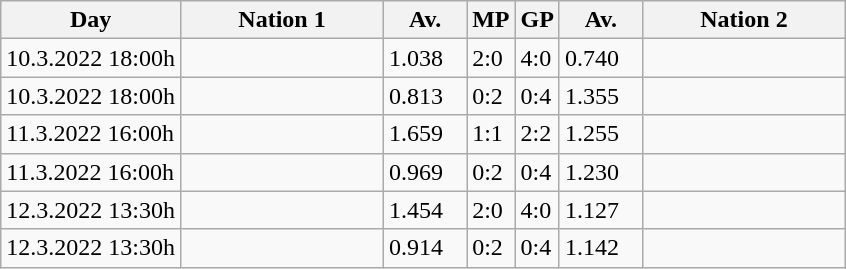<table class="wikitable" style="text-align:left">
<tr>
<th>Day</th>
<th style="width:8em">Nation 1</th>
<th style="width:3em">Av.</th>
<th style="width:1em">MP</th>
<th style="width:1em">GP</th>
<th style="width:3em">Av.</th>
<th style="width:8em">Nation 2</th>
</tr>
<tr>
<td>10.3.2022 18:00h</td>
<td style="text-align:left"></td>
<td>1.038</td>
<td>2:0</td>
<td>4:0</td>
<td>0.740</td>
<td></td>
</tr>
<tr>
<td>10.3.2022 18:00h</td>
<td style="text-align:left"></td>
<td>0.813</td>
<td>0:2</td>
<td>0:4</td>
<td>1.355</td>
<td></td>
</tr>
<tr>
<td>11.3.2022 16:00h</td>
<td style="text-align:left"></td>
<td>1.659</td>
<td>1:1</td>
<td>2:2</td>
<td>1.255</td>
<td></td>
</tr>
<tr>
<td>11.3.2022 16:00h</td>
<td style="text-align:left"></td>
<td>0.969</td>
<td>0:2</td>
<td>0:4</td>
<td>1.230</td>
<td></td>
</tr>
<tr>
<td>12.3.2022 13:30h</td>
<td style="text-align:left"></td>
<td>1.454</td>
<td>2:0</td>
<td>4:0</td>
<td>1.127</td>
<td></td>
</tr>
<tr>
<td>12.3.2022 13:30h</td>
<td style="text-align:left"></td>
<td>0.914</td>
<td>0:2</td>
<td>0:4</td>
<td>1.142</td>
<td></td>
</tr>
</table>
